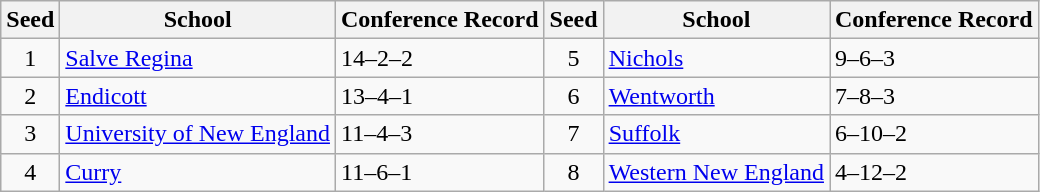<table class="wikitable">
<tr>
<th>Seed</th>
<th>School</th>
<th>Conference Record</th>
<th>Seed</th>
<th>School</th>
<th>Conference Record</th>
</tr>
<tr>
<td align=center>1</td>
<td><a href='#'>Salve Regina</a></td>
<td>14–2–2</td>
<td align=center>5</td>
<td><a href='#'>Nichols</a></td>
<td>9–6–3</td>
</tr>
<tr>
<td align=center>2</td>
<td><a href='#'>Endicott</a></td>
<td>13–4–1</td>
<td align=center>6</td>
<td><a href='#'>Wentworth</a></td>
<td>7–8–3</td>
</tr>
<tr>
<td align=center>3</td>
<td><a href='#'>University of New England</a></td>
<td>11–4–3</td>
<td align=center>7</td>
<td><a href='#'>Suffolk</a></td>
<td>6–10–2</td>
</tr>
<tr>
<td align=center>4</td>
<td><a href='#'>Curry</a></td>
<td>11–6–1</td>
<td align=center>8</td>
<td><a href='#'>Western New England</a></td>
<td>4–12–2</td>
</tr>
</table>
